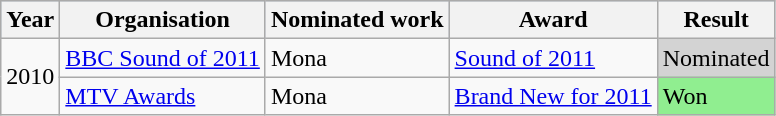<table class="wikitable">
<tr style="background:#B0C4DE;">
<th>Year</th>
<th>Organisation</th>
<th>Nominated work</th>
<th>Award</th>
<th>Result</th>
</tr>
<tr>
<td rowspan="2">2010</td>
<td><a href='#'>BBC Sound of 2011</a></td>
<td>Mona</td>
<td><a href='#'>Sound of 2011</a></td>
<td style="background:lightgrey">Nominated</td>
</tr>
<tr>
<td><a href='#'>MTV Awards</a></td>
<td>Mona</td>
<td><a href='#'>Brand New for 2011</a></td>
<td style="background:lightgreen">Won</td>
</tr>
</table>
